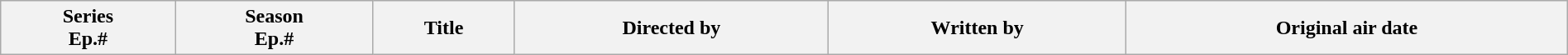<table class="wikitable plainrowheaders" style="width:100%; margin:auto;">
<tr>
<th>Series<br>Ep.#</th>
<th>Season<br>Ep.#</th>
<th>Title</th>
<th>Directed by</th>
<th>Written by</th>
<th>Original air date<br>







</th>
</tr>
</table>
